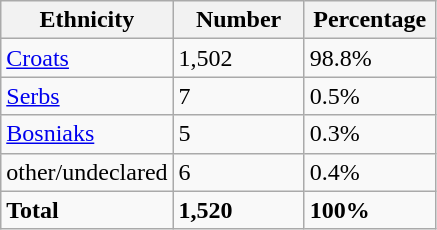<table class="wikitable">
<tr>
<th width="100px">Ethnicity</th>
<th width="80px">Number</th>
<th width="80px">Percentage</th>
</tr>
<tr>
<td><a href='#'>Croats</a></td>
<td>1,502</td>
<td>98.8%</td>
</tr>
<tr>
<td><a href='#'>Serbs</a></td>
<td>7</td>
<td>0.5%</td>
</tr>
<tr>
<td><a href='#'>Bosniaks</a></td>
<td>5</td>
<td>0.3%</td>
</tr>
<tr>
<td>other/undeclared</td>
<td>6</td>
<td>0.4%</td>
</tr>
<tr>
<td><strong>Total</strong></td>
<td><strong>1,520</strong></td>
<td><strong>100%</strong></td>
</tr>
</table>
